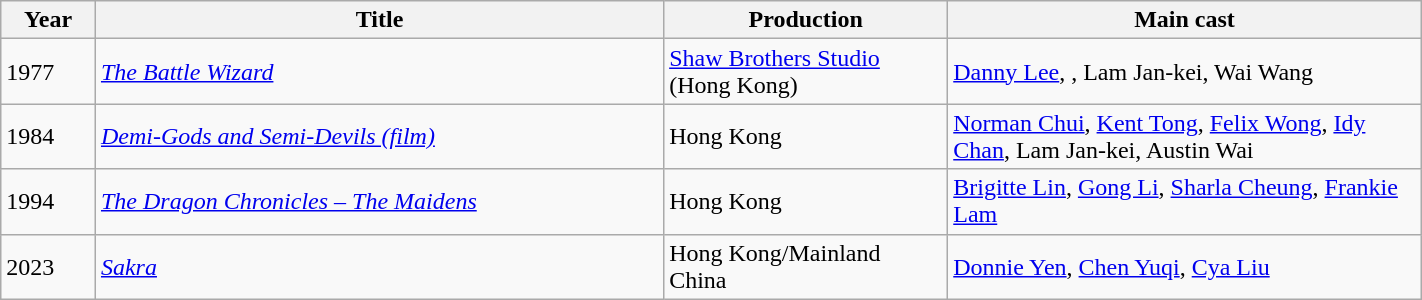<table class="wikitable" width=75%>
<tr>
<th width=5%>Year</th>
<th width=30%>Title</th>
<th width=15%>Production</th>
<th width=25%>Main cast</th>
</tr>
<tr>
<td>1977</td>
<td><em><a href='#'>The Battle Wizard</a></em></td>
<td><a href='#'>Shaw Brothers Studio</a> (Hong Kong)</td>
<td><a href='#'>Danny Lee</a>, , Lam Jan-kei, Wai Wang</td>
</tr>
<tr>
<td>1984</td>
<td><em><a href='#'>Demi-Gods and Semi-Devils (film)</a></em></td>
<td>Hong Kong</td>
<td><a href='#'>Norman Chui</a>, <a href='#'>Kent Tong</a>, <a href='#'>Felix Wong</a>, <a href='#'>Idy Chan</a>, Lam Jan-kei, Austin Wai</td>
</tr>
<tr>
<td>1994</td>
<td><em><a href='#'>The Dragon Chronicles – The Maidens</a></em></td>
<td>Hong Kong</td>
<td><a href='#'>Brigitte Lin</a>, <a href='#'>Gong Li</a>, <a href='#'>Sharla Cheung</a>, <a href='#'>Frankie Lam</a></td>
</tr>
<tr>
<td>2023</td>
<td><em><a href='#'>Sakra</a></em></td>
<td>Hong Kong/Mainland China</td>
<td><a href='#'>Donnie Yen</a>, <a href='#'>Chen Yuqi</a>, <a href='#'>Cya Liu</a></td>
</tr>
</table>
